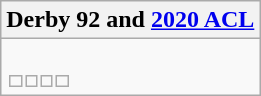<table class="wikitable">
<tr>
<th>Derby 92 and <a href='#'>2020 ACL</a></th>
</tr>
<tr>
<td><br><table>
<tr>
<td></td>
<td></td>
<td></td>
<td></td>
</tr>
</table>
</td>
</tr>
</table>
